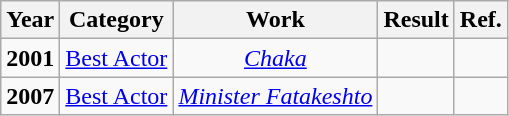<table class= "wikitable" style="text-align:center;">
<tr>
<th>Year</th>
<th>Category</th>
<th>Work</th>
<th>Result</th>
<th>Ref.</th>
</tr>
<tr>
<td><strong> 2001 </strong></td>
<td><a href='#'>Best Actor</a></td>
<td><em><a href='#'>Chaka</a></em></td>
<td></td>
<td></td>
</tr>
<tr>
<td><strong> 2007 </strong></td>
<td><a href='#'>Best Actor</a></td>
<td><em><a href='#'>Minister Fatakeshto</a></em></td>
<td></td>
<td></td>
</tr>
</table>
